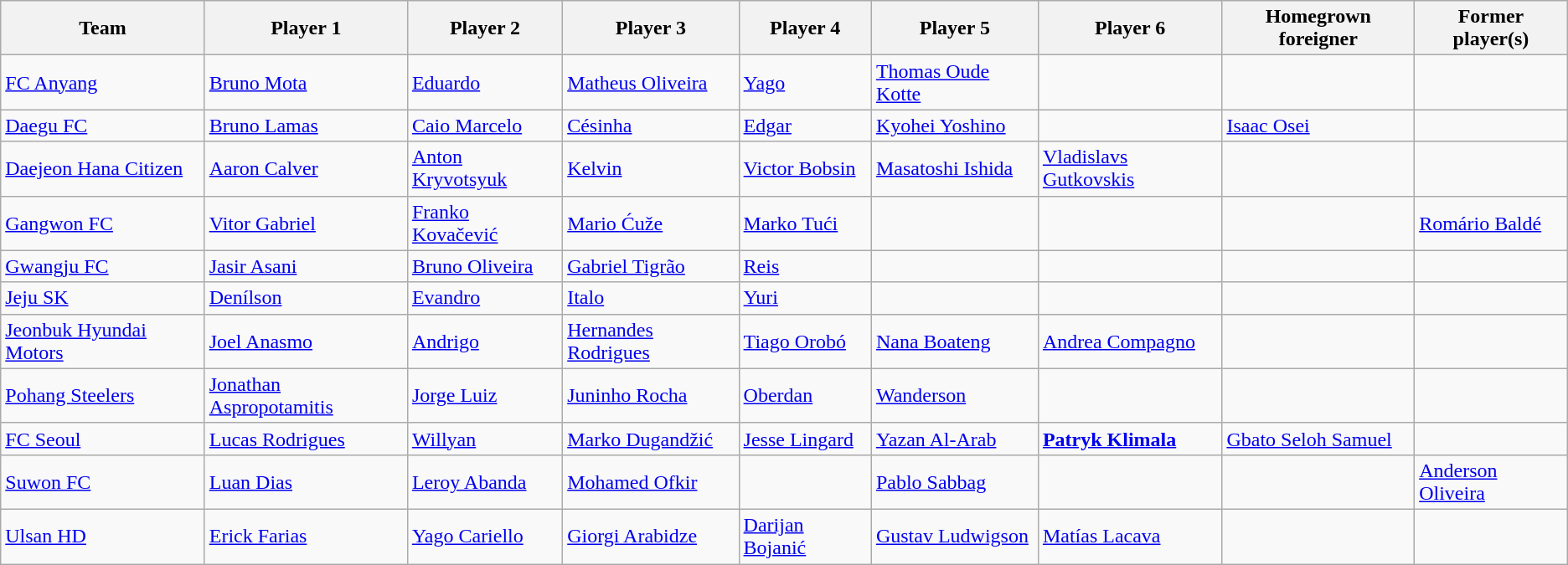<table class="wikitable">
<tr>
<th>Team</th>
<th>Player 1</th>
<th>Player 2</th>
<th>Player 3</th>
<th>Player 4</th>
<th>Player 5</th>
<th>Player 6</th>
<th>Homegrown foreigner</th>
<th>Former player(s)</th>
</tr>
<tr>
<td><a href='#'>FC Anyang</a></td>
<td> <a href='#'>Bruno Mota</a></td>
<td> <a href='#'>Eduardo</a></td>
<td> <a href='#'>Matheus Oliveira</a></td>
<td> <a href='#'>Yago</a></td>
<td> <a href='#'>Thomas Oude Kotte</a></td>
<td></td>
<td></td>
<td></td>
</tr>
<tr>
<td><a href='#'>Daegu FC</a></td>
<td> <a href='#'>Bruno Lamas</a></td>
<td> <a href='#'>Caio Marcelo</a></td>
<td> <a href='#'>Césinha</a></td>
<td> <a href='#'>Edgar</a></td>
<td> <a href='#'>Kyohei Yoshino</a></td>
<td></td>
<td> <a href='#'>Isaac Osei</a></td>
<td></td>
</tr>
<tr>
<td><a href='#'>Daejeon Hana Citizen</a></td>
<td> <a href='#'>Aaron Calver</a></td>
<td> <a href='#'>Anton Kryvotsyuk</a></td>
<td> <a href='#'>Kelvin</a></td>
<td> <a href='#'>Victor Bobsin</a></td>
<td> <a href='#'>Masatoshi Ishida</a></td>
<td> <a href='#'>Vladislavs Gutkovskis</a></td>
<td></td>
<td></td>
</tr>
<tr>
<td><a href='#'>Gangwon FC</a></td>
<td> <a href='#'>Vitor Gabriel</a></td>
<td> <a href='#'>Franko Kovačević</a></td>
<td> <a href='#'>Mario Ćuže</a></td>
<td> <a href='#'>Marko Tući</a></td>
<td></td>
<td></td>
<td></td>
<td> <a href='#'>Romário Baldé</a></td>
</tr>
<tr>
<td><a href='#'>Gwangju FC</a></td>
<td> <a href='#'>Jasir Asani</a></td>
<td> <a href='#'>Bruno Oliveira</a></td>
<td> <a href='#'>Gabriel Tigrão</a></td>
<td> <a href='#'>Reis</a></td>
<td></td>
<td></td>
<td></td>
<td></td>
</tr>
<tr>
<td><a href='#'>Jeju SK</a></td>
<td> <a href='#'>Denílson</a></td>
<td> <a href='#'>Evandro</a></td>
<td> <a href='#'>Italo</a></td>
<td> <a href='#'>Yuri</a></td>
<td></td>
<td></td>
<td></td>
<td></td>
</tr>
<tr>
<td><a href='#'>Jeonbuk Hyundai Motors</a></td>
<td> <a href='#'>Joel Anasmo</a></td>
<td> <a href='#'>Andrigo</a></td>
<td> <a href='#'>Hernandes Rodrigues</a></td>
<td> <a href='#'>Tiago Orobó</a></td>
<td> <a href='#'>Nana Boateng</a></td>
<td> <a href='#'>Andrea Compagno</a></td>
<td></td>
<td></td>
</tr>
<tr>
<td><a href='#'>Pohang Steelers</a></td>
<td> <a href='#'>Jonathan Aspropotamitis</a></td>
<td> <a href='#'>Jorge Luiz</a></td>
<td> <a href='#'>Juninho Rocha</a></td>
<td> <a href='#'>Oberdan</a></td>
<td> <a href='#'>Wanderson</a></td>
<td></td>
<td></td>
<td></td>
</tr>
<tr>
<td><a href='#'>FC Seoul</a></td>
<td> <a href='#'>Lucas Rodrigues</a></td>
<td> <a href='#'>Willyan</a></td>
<td> <a href='#'>Marko Dugandžić</a></td>
<td> <a href='#'>Jesse Lingard</a></td>
<td> <a href='#'>Yazan Al-Arab</a></td>
<td> <strong><a href='#'>Patryk Klimala</a></strong></td>
<td> <a href='#'>Gbato Seloh Samuel</a></td>
<td></td>
</tr>
<tr>
<td><a href='#'>Suwon FC</a></td>
<td> <a href='#'>Luan Dias</a></td>
<td> <a href='#'>Leroy Abanda</a></td>
<td> <a href='#'>Mohamed Ofkir</a></td>
<td></td>
<td> <a href='#'>Pablo Sabbag</a></td>
<td></td>
<td></td>
<td> <a href='#'>Anderson Oliveira</a></td>
</tr>
<tr>
<td><a href='#'>Ulsan HD</a></td>
<td> <a href='#'>Erick Farias</a></td>
<td> <a href='#'>Yago Cariello</a></td>
<td> <a href='#'>Giorgi Arabidze</a></td>
<td> <a href='#'>Darijan Bojanić</a></td>
<td> <a href='#'>Gustav Ludwigson</a></td>
<td> <a href='#'>Matías Lacava</a></td>
<td></td>
<td></td>
</tr>
</table>
